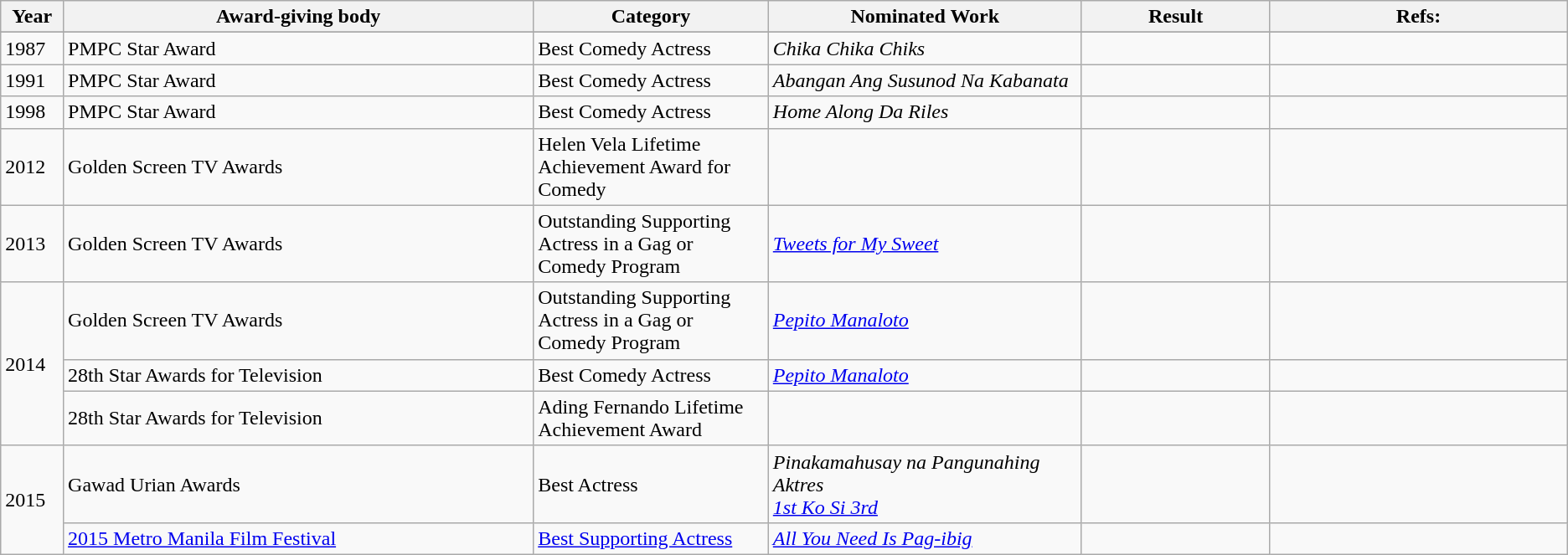<table Class="wikitable plainrowheaders sortable">
<tr>
<th Width=4%>Year</th>
<th Width=30%>Award-giving body</th>
<th Width=15%>Category</th>
<th Width=20%>Nominated Work</th>
<th Width=12%>Result</th>
<th>Refs:</th>
</tr>
<tr>
</tr>
<tr>
<td>1987</td>
<td>PMPC Star Award</td>
<td>Best Comedy Actress</td>
<td><em>Chika Chika Chiks</em></td>
<td></td>
<td></td>
</tr>
<tr>
<td>1991</td>
<td>PMPC Star Award</td>
<td>Best Comedy Actress</td>
<td><em>Abangan Ang Susunod Na Kabanata</em></td>
<td></td>
<td></td>
</tr>
<tr>
<td>1998</td>
<td>PMPC Star Award</td>
<td>Best Comedy Actress</td>
<td><em>Home Along Da Riles</em></td>
<td></td>
<td></td>
</tr>
<tr>
<td>2012</td>
<td>Golden Screen TV Awards</td>
<td>Helen Vela Lifetime Achievement Award for Comedy</td>
<td></td>
<td></td>
<td></td>
</tr>
<tr>
<td>2013</td>
<td>Golden Screen TV Awards</td>
<td>Outstanding Supporting Actress in a Gag or Comedy Program</td>
<td><em><a href='#'>Tweets for My Sweet</a></em></td>
<td></td>
<td></td>
</tr>
<tr>
<td rowspan="3">2014</td>
<td>Golden Screen TV Awards</td>
<td>Outstanding Supporting Actress in a Gag or Comedy Program</td>
<td><em><a href='#'>Pepito Manaloto</a></em></td>
<td></td>
<td></td>
</tr>
<tr>
<td>28th Star Awards for Television</td>
<td>Best Comedy Actress</td>
<td><em><a href='#'>Pepito Manaloto</a></em></td>
<td></td>
<td></td>
</tr>
<tr>
<td>28th Star Awards for Television</td>
<td>Ading Fernando Lifetime Achievement Award</td>
<td></td>
<td></td>
<td></td>
</tr>
<tr>
<td rowspan="2">2015</td>
<td>Gawad Urian Awards</td>
<td>Best Actress</td>
<td><em>Pinakamahusay na Pangunahing Aktres</em> <br> <em><a href='#'>1st Ko Si 3rd</a></em></td>
<td></td>
<td></td>
</tr>
<tr>
<td><a href='#'>2015 Metro Manila Film Festival</a></td>
<td><a href='#'>Best Supporting Actress</a></td>
<td><em><a href='#'>All You Need Is Pag-ibig</a></em></td>
<td></td>
<td></td>
</tr>
</table>
